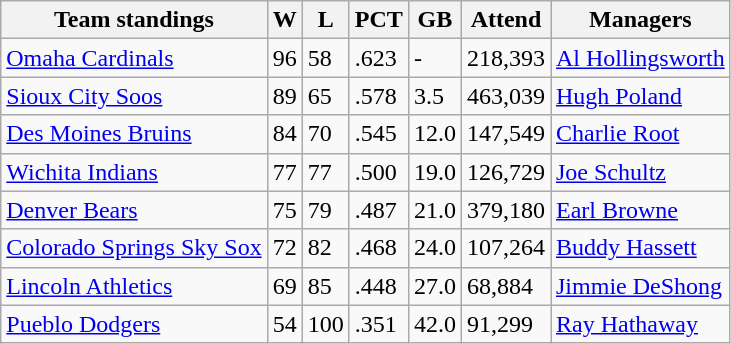<table class="wikitable">
<tr>
<th>Team standings</th>
<th>W</th>
<th>L</th>
<th>PCT</th>
<th>GB</th>
<th>Attend</th>
<th>Managers</th>
</tr>
<tr>
<td><a href='#'>Omaha Cardinals</a></td>
<td>96</td>
<td>58</td>
<td>.623</td>
<td>-</td>
<td>218,393</td>
<td><a href='#'>Al Hollingsworth</a></td>
</tr>
<tr>
<td><a href='#'>Sioux City Soos</a></td>
<td>89</td>
<td>65</td>
<td>.578</td>
<td>3.5</td>
<td>463,039</td>
<td><a href='#'>Hugh Poland</a></td>
</tr>
<tr>
<td><a href='#'>Des Moines Bruins</a></td>
<td>84</td>
<td>70</td>
<td>.545</td>
<td>12.0</td>
<td>147,549</td>
<td><a href='#'>Charlie Root</a></td>
</tr>
<tr>
<td><a href='#'>Wichita Indians</a></td>
<td>77</td>
<td>77</td>
<td>.500</td>
<td>19.0</td>
<td>126,729</td>
<td><a href='#'>Joe Schultz</a></td>
</tr>
<tr>
<td><a href='#'>Denver Bears</a></td>
<td>75</td>
<td>79</td>
<td>.487</td>
<td>21.0</td>
<td>379,180</td>
<td><a href='#'>Earl Browne</a></td>
</tr>
<tr>
<td><a href='#'>Colorado Springs Sky Sox</a></td>
<td>72</td>
<td>82</td>
<td>.468</td>
<td>24.0</td>
<td>107,264</td>
<td><a href='#'>Buddy Hassett</a></td>
</tr>
<tr>
<td><a href='#'>Lincoln Athletics</a></td>
<td>69</td>
<td>85</td>
<td>.448</td>
<td>27.0</td>
<td>68,884</td>
<td><a href='#'>Jimmie DeShong</a></td>
</tr>
<tr>
<td><a href='#'>Pueblo Dodgers</a></td>
<td>54</td>
<td>100</td>
<td>.351</td>
<td>42.0</td>
<td>91,299</td>
<td><a href='#'>Ray Hathaway</a></td>
</tr>
</table>
